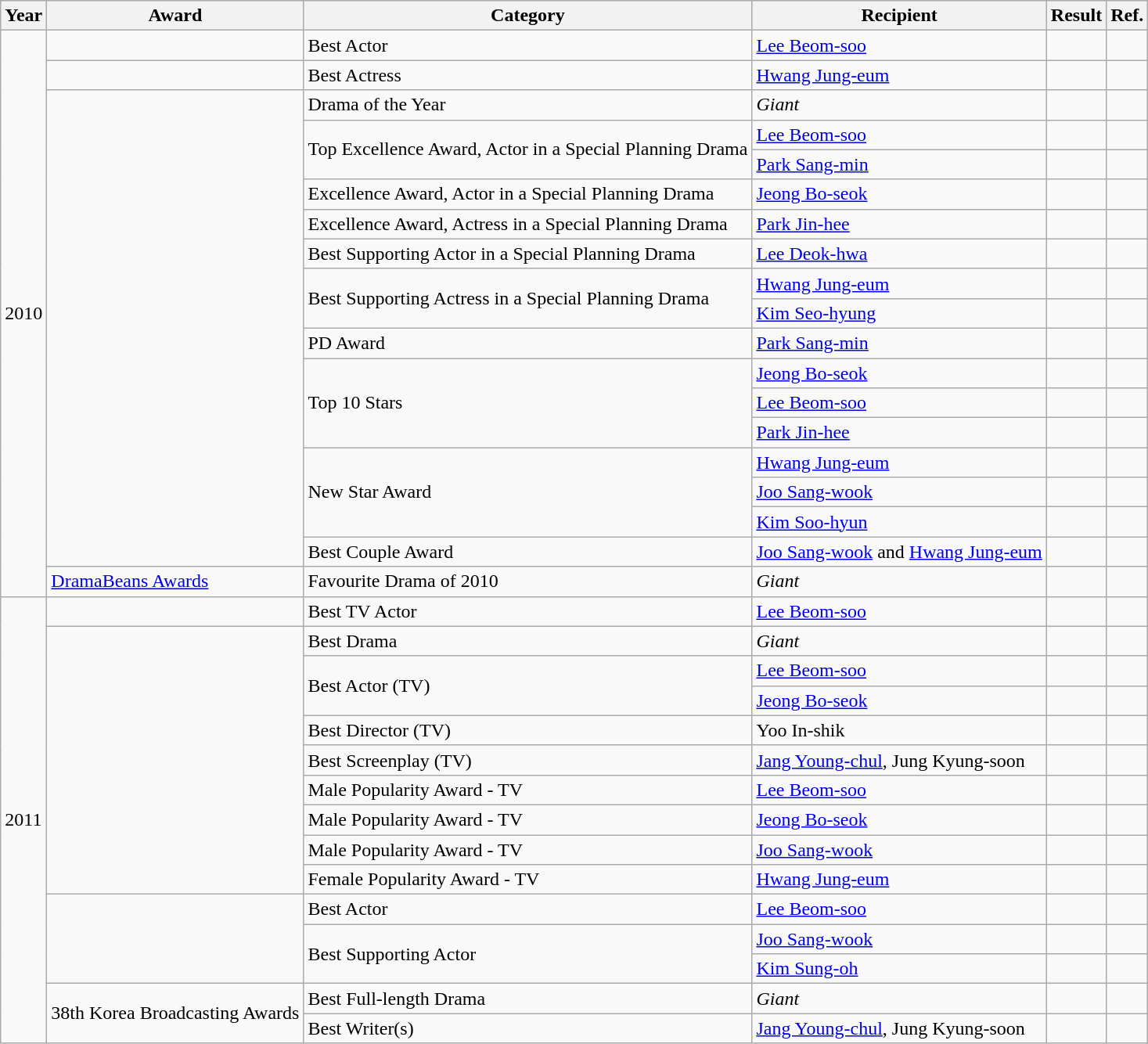<table class="wikitable">
<tr>
<th>Year</th>
<th>Award</th>
<th>Category</th>
<th>Recipient</th>
<th>Result</th>
<th>Ref.</th>
</tr>
<tr>
<td rowspan="19">2010</td>
<td></td>
<td>Best Actor</td>
<td><a href='#'>Lee Beom-soo</a></td>
<td></td>
<td></td>
</tr>
<tr>
<td></td>
<td>Best Actress</td>
<td><a href='#'>Hwang Jung-eum</a></td>
<td></td>
<td></td>
</tr>
<tr>
<td rowspan="16"></td>
<td>Drama of the Year</td>
<td><em>Giant</em></td>
<td></td>
<td></td>
</tr>
<tr>
<td rowspan="2">Top Excellence Award, Actor in a Special Planning Drama</td>
<td><a href='#'>Lee Beom-soo</a></td>
<td></td>
<td></td>
</tr>
<tr>
<td><a href='#'>Park Sang-min</a></td>
<td></td>
<td></td>
</tr>
<tr>
<td>Excellence Award, Actor in a Special Planning Drama</td>
<td><a href='#'>Jeong Bo-seok</a></td>
<td></td>
<td></td>
</tr>
<tr>
<td>Excellence Award, Actress in a Special Planning Drama</td>
<td><a href='#'>Park Jin-hee</a></td>
<td></td>
<td></td>
</tr>
<tr>
<td>Best Supporting Actor in a Special Planning Drama</td>
<td><a href='#'>Lee Deok-hwa</a></td>
<td></td>
<td></td>
</tr>
<tr>
<td rowspan="2">Best Supporting Actress in a Special Planning Drama</td>
<td><a href='#'>Hwang Jung-eum</a></td>
<td></td>
<td></td>
</tr>
<tr>
<td><a href='#'>Kim Seo-hyung</a></td>
<td></td>
<td></td>
</tr>
<tr>
<td>PD Award</td>
<td><a href='#'>Park Sang-min</a></td>
<td></td>
<td></td>
</tr>
<tr>
<td rowspan="3">Top 10 Stars</td>
<td><a href='#'>Jeong Bo-seok</a></td>
<td></td>
<td></td>
</tr>
<tr>
<td><a href='#'>Lee Beom-soo</a></td>
<td></td>
<td></td>
</tr>
<tr>
<td><a href='#'>Park Jin-hee</a></td>
<td></td>
<td></td>
</tr>
<tr>
<td rowspan="3">New Star Award</td>
<td><a href='#'>Hwang Jung-eum</a></td>
<td></td>
<td></td>
</tr>
<tr>
<td><a href='#'>Joo Sang-wook</a></td>
<td></td>
<td></td>
</tr>
<tr>
<td><a href='#'>Kim Soo-hyun</a></td>
<td></td>
<td></td>
</tr>
<tr>
<td>Best Couple Award</td>
<td><a href='#'>Joo Sang-wook</a> and <a href='#'>Hwang Jung-eum</a></td>
<td></td>
<td></td>
</tr>
<tr>
<td><a href='#'>DramaBeans Awards</a></td>
<td>Favourite Drama of 2010</td>
<td><em>Giant</em></td>
<td></td>
<td></td>
</tr>
<tr>
<td rowspan="15">2011</td>
<td></td>
<td>Best TV Actor</td>
<td><a href='#'>Lee Beom-soo</a></td>
<td></td>
<td></td>
</tr>
<tr>
<td rowspan="9"></td>
<td>Best Drama</td>
<td><em>Giant</em></td>
<td></td>
<td></td>
</tr>
<tr>
<td rowspan="2">Best Actor (TV)</td>
<td><a href='#'>Lee Beom-soo</a></td>
<td></td>
<td></td>
</tr>
<tr>
<td><a href='#'>Jeong Bo-seok</a></td>
<td></td>
<td></td>
</tr>
<tr>
<td>Best Director (TV)</td>
<td>Yoo In-shik</td>
<td></td>
<td></td>
</tr>
<tr>
<td>Best Screenplay (TV)</td>
<td><a href='#'>Jang Young-chul</a>, Jung Kyung-soon</td>
<td></td>
<td></td>
</tr>
<tr>
<td>Male Popularity Award - TV</td>
<td><a href='#'>Lee Beom-soo</a></td>
<td></td>
<td></td>
</tr>
<tr>
<td>Male Popularity Award - TV</td>
<td><a href='#'>Jeong Bo-seok</a></td>
<td></td>
<td></td>
</tr>
<tr>
<td>Male Popularity Award - TV</td>
<td><a href='#'>Joo Sang-wook</a></td>
<td></td>
<td></td>
</tr>
<tr>
<td>Female Popularity Award - TV</td>
<td><a href='#'>Hwang Jung-eum</a></td>
<td></td>
<td></td>
</tr>
<tr>
<td rowspan="3"></td>
<td>Best Actor</td>
<td><a href='#'>Lee Beom-soo</a></td>
<td></td>
<td></td>
</tr>
<tr>
<td rowspan="2">Best Supporting Actor</td>
<td><a href='#'>Joo Sang-wook</a></td>
<td></td>
<td></td>
</tr>
<tr>
<td><a href='#'>Kim Sung-oh</a></td>
<td></td>
<td></td>
</tr>
<tr>
<td rowspan="2" style="text-align:center;">38th Korea Broadcasting Awards</td>
<td>Best Full-length Drama</td>
<td><em>Giant</em></td>
<td></td>
<td></td>
</tr>
<tr>
<td>Best Writer(s)</td>
<td><a href='#'>Jang Young-chul</a>, Jung Kyung-soon</td>
<td></td>
<td></td>
</tr>
</table>
